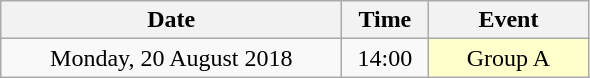<table class="wikitable" style="text-align:center;">
<tr>
<th width="220">Date</th>
<th width="50">Time</th>
<th width="100">Event</th>
</tr>
<tr>
<td>Monday, 20 August 2018</td>
<td>14:00</td>
<td bgcolor="ffffcc">Group A</td>
</tr>
</table>
